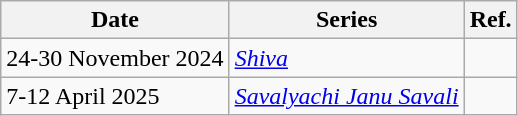<table class="wikitable">
<tr>
<th>Date</th>
<th>Series</th>
<th>Ref.</th>
</tr>
<tr>
<td>24-30 November 2024</td>
<td><em><a href='#'>Shiva</a></em></td>
<td></td>
</tr>
<tr>
<td>7-12 April 2025</td>
<td><em><a href='#'>Savalyachi Janu Savali</a></em></td>
<td></td>
</tr>
</table>
